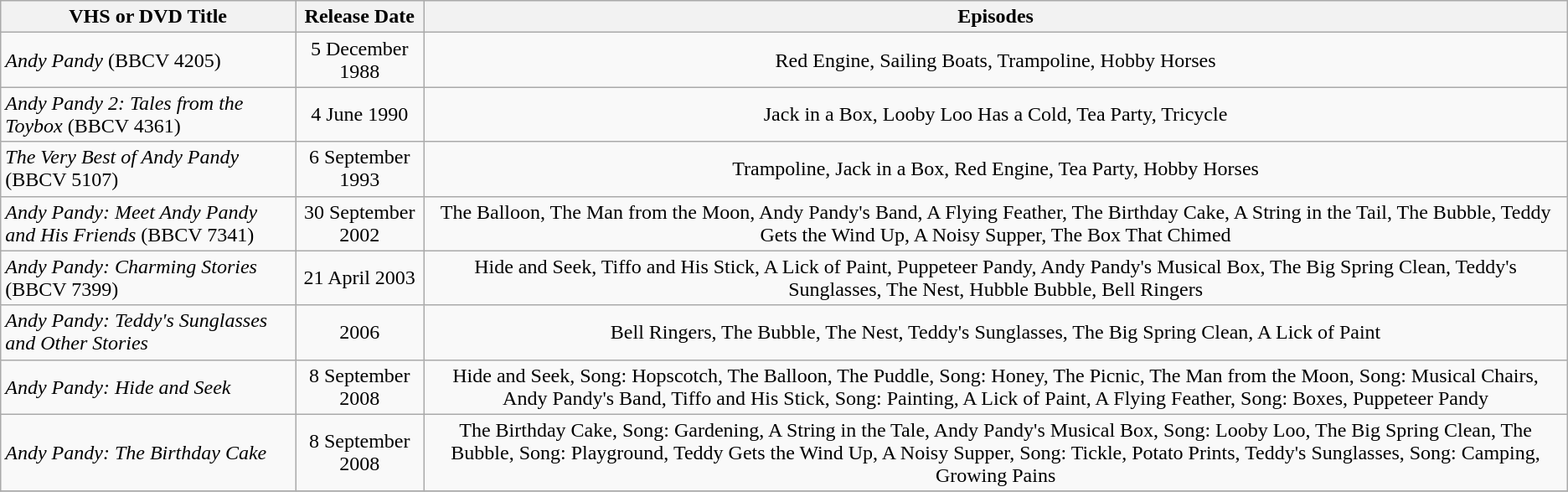<table class="wikitable">
<tr>
<th>VHS or DVD Title</th>
<th>Release Date</th>
<th>Episodes</th>
</tr>
<tr>
<td><em>Andy Pandy</em> (BBCV 4205)</td>
<td style="text-align:center;">5 December 1988</td>
<td style="text-align:center;">Red Engine, Sailing Boats, Trampoline, Hobby Horses</td>
</tr>
<tr>
<td><em>Andy Pandy 2: Tales from the Toybox</em> (BBCV 4361)</td>
<td style="text-align:center;">4 June 1990</td>
<td style="text-align:center;">Jack in a Box, Looby Loo Has a Cold, Tea Party, Tricycle</td>
</tr>
<tr>
<td><em>The Very Best of Andy Pandy</em> (BBCV 5107)</td>
<td style="text-align:center;">6 September 1993</td>
<td style="text-align:center;">Trampoline, Jack in a Box, Red Engine, Tea Party, Hobby Horses</td>
</tr>
<tr>
<td><em>Andy Pandy: Meet Andy Pandy and His Friends</em> (BBCV 7341)</td>
<td style="text-align:center;">30 September 2002</td>
<td style="text-align:center;">The Balloon, The Man from the Moon, Andy Pandy's Band, A Flying Feather, The Birthday Cake, A String in the Tail, The Bubble, Teddy Gets the Wind Up, A Noisy Supper, The Box That Chimed</td>
</tr>
<tr>
<td><em>Andy Pandy: Charming Stories</em> (BBCV 7399)</td>
<td style="text-align:center;">21 April 2003</td>
<td style="text-align:center;">Hide and Seek, Tiffo and His Stick, A Lick of Paint, Puppeteer Pandy, Andy Pandy's Musical Box, The Big Spring Clean, Teddy's Sunglasses, The Nest, Hubble Bubble, Bell Ringers</td>
</tr>
<tr>
<td><em>Andy Pandy: Teddy's Sunglasses and Other Stories</em></td>
<td style="text-align:center;">2006</td>
<td style="text-align:center;">Bell Ringers, The Bubble, The Nest, Teddy's Sunglasses, The Big Spring Clean, A Lick of Paint</td>
</tr>
<tr>
<td><em>Andy Pandy: Hide and Seek</em></td>
<td style="text-align:center;">8 September 2008</td>
<td style="text-align:center;">Hide and Seek, Song: Hopscotch, The Balloon, The Puddle, Song: Honey, The Picnic, The Man from the Moon, Song: Musical Chairs, Andy Pandy's Band, Tiffo and His Stick, Song: Painting, A Lick of Paint, A Flying Feather, Song: Boxes, Puppeteer Pandy</td>
</tr>
<tr>
<td><em>Andy Pandy: The Birthday Cake</em></td>
<td style="text-align:center;">8 September 2008</td>
<td style="text-align:center;">The Birthday Cake, Song: Gardening, A String in the Tale, Andy Pandy's Musical Box, Song: Looby Loo, The Big Spring Clean, The Bubble, Song: Playground, Teddy Gets the Wind Up, A Noisy Supper, Song: Tickle, Potato Prints, Teddy's Sunglasses, Song: Camping, Growing Pains</td>
</tr>
<tr>
</tr>
</table>
